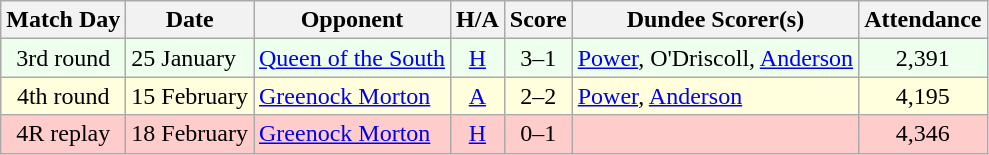<table class="wikitable" style="text-align:center">
<tr>
<th>Match Day</th>
<th>Date</th>
<th>Opponent</th>
<th>H/A</th>
<th>Score</th>
<th>Dundee Scorer(s)</th>
<th>Attendance</th>
</tr>
<tr bgcolor="#EEFFEE">
<td>3rd round</td>
<td align="left">25 January</td>
<td align="left"><a href='#'>Queen of the South</a></td>
<td><a href='#'>H</a></td>
<td>3–1</td>
<td align="left"><a href='#'>Power</a>, O'Driscoll, <a href='#'>Anderson</a></td>
<td>2,391</td>
</tr>
<tr bgcolor="#FFFFDD">
<td>4th round</td>
<td align="left">15 February</td>
<td align="left"><a href='#'>Greenock Morton</a></td>
<td><a href='#'>A</a></td>
<td>2–2</td>
<td align="left"><a href='#'>Power</a>, <a href='#'>Anderson</a></td>
<td>4,195</td>
</tr>
<tr bgcolor="#FFCCCC">
<td>4R replay</td>
<td align="left">18 February</td>
<td align="left"><a href='#'>Greenock Morton</a></td>
<td><a href='#'>H</a></td>
<td>0–1</td>
<td align="left"></td>
<td>4,346</td>
</tr>
</table>
